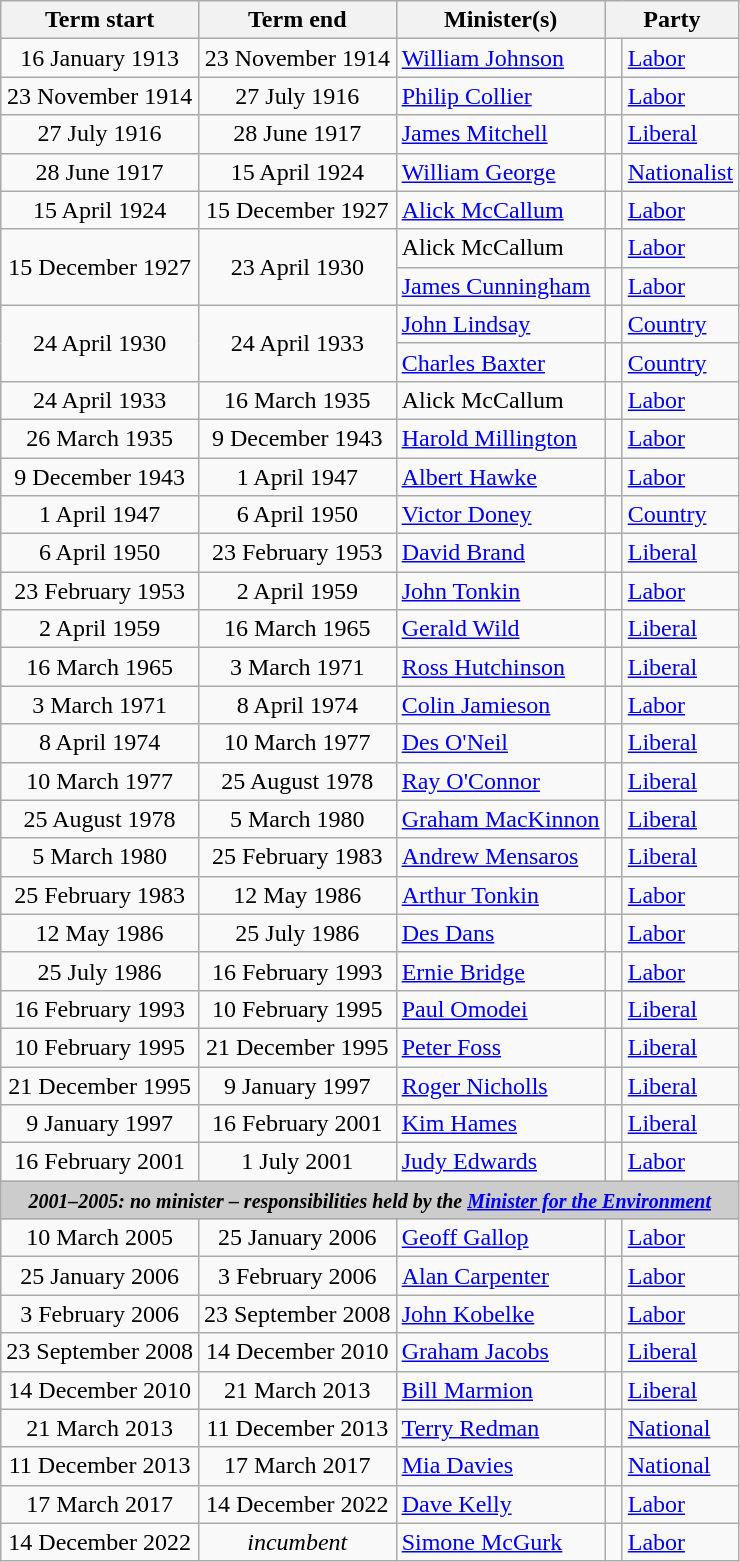<table class="wikitable">
<tr>
<th>Term start</th>
<th>Term end</th>
<th>Minister(s)</th>
<th colspan="2">Party</th>
</tr>
<tr>
<td align=center>16 January 1913</td>
<td align=center>23 November 1914</td>
<td><a href='#'>William Johnson</a></td>
<td> </td>
<td><a href='#'>Labor</a></td>
</tr>
<tr>
<td align=center>23 November 1914</td>
<td align=center>27 July 1916</td>
<td><a href='#'>Philip Collier</a></td>
<td> </td>
<td><a href='#'>Labor</a></td>
</tr>
<tr>
<td align=center>27 July 1916</td>
<td align=center>28 June 1917</td>
<td><a href='#'>James Mitchell</a></td>
<td> </td>
<td><a href='#'>Liberal</a></td>
</tr>
<tr>
<td align=center>28 June 1917</td>
<td align=center>15 April 1924</td>
<td><a href='#'>William George</a></td>
<td> </td>
<td><a href='#'>Nationalist</a></td>
</tr>
<tr>
<td align=center>15 April 1924</td>
<td align=center>15 December 1927</td>
<td><a href='#'>Alick McCallum</a></td>
<td> </td>
<td><a href='#'>Labor</a></td>
</tr>
<tr>
<td rowspan="2" align=center>15 December 1927</td>
<td rowspan="2" align=center>23 April 1930</td>
<td>Alick McCallum<br></td>
<td> </td>
<td><a href='#'>Labor</a></td>
</tr>
<tr>
<td><a href='#'>James Cunningham</a><br></td>
<td> </td>
<td><a href='#'>Labor</a></td>
</tr>
<tr>
<td rowspan="2" align=center>24 April 1930</td>
<td rowspan="2" align=center>24 April 1933</td>
<td><a href='#'>John Lindsay</a><br></td>
<td> </td>
<td><a href='#'>Country</a></td>
</tr>
<tr>
<td><a href='#'>Charles Baxter</a><br></td>
<td> </td>
<td><a href='#'>Country</a></td>
</tr>
<tr>
<td align=center>24 April 1933</td>
<td align=center>16 March 1935</td>
<td>Alick McCallum </td>
<td> </td>
<td><a href='#'>Labor</a></td>
</tr>
<tr>
<td align=center>26 March 1935</td>
<td align=center>9 December 1943</td>
<td><a href='#'>Harold Millington</a></td>
<td> </td>
<td><a href='#'>Labor</a></td>
</tr>
<tr>
<td align=center>9 December 1943</td>
<td align=center>1 April 1947</td>
<td><a href='#'>Albert Hawke</a></td>
<td> </td>
<td><a href='#'>Labor</a></td>
</tr>
<tr>
<td align=center>1 April 1947</td>
<td align=center>6 April 1950</td>
<td><a href='#'>Victor Doney</a></td>
<td> </td>
<td><a href='#'>Country</a></td>
</tr>
<tr>
<td align=center>6 April 1950</td>
<td align=center>23 February 1953</td>
<td><a href='#'>David Brand</a></td>
<td> </td>
<td><a href='#'>Liberal</a></td>
</tr>
<tr>
<td align=center>23 February 1953</td>
<td align=center>2 April 1959</td>
<td><a href='#'>John Tonkin</a></td>
<td> </td>
<td><a href='#'>Labor</a></td>
</tr>
<tr>
<td align=center>2 April 1959</td>
<td align=center>16 March 1965</td>
<td><a href='#'>Gerald Wild</a></td>
<td> </td>
<td><a href='#'>Liberal</a></td>
</tr>
<tr>
<td align=center>16 March 1965</td>
<td align=center>3 March 1971</td>
<td><a href='#'>Ross Hutchinson</a></td>
<td> </td>
<td><a href='#'>Liberal</a></td>
</tr>
<tr>
<td align=center>3 March 1971</td>
<td align=center>8 April 1974</td>
<td><a href='#'>Colin Jamieson</a></td>
<td> </td>
<td><a href='#'>Labor</a></td>
</tr>
<tr>
<td align=center>8 April 1974</td>
<td align=center>10 March 1977</td>
<td><a href='#'>Des O'Neil</a></td>
<td> </td>
<td><a href='#'>Liberal</a></td>
</tr>
<tr>
<td align=center>10 March 1977</td>
<td align=center>25 August 1978</td>
<td><a href='#'>Ray O'Connor</a></td>
<td> </td>
<td><a href='#'>Liberal</a></td>
</tr>
<tr>
<td align=center>25 August 1978</td>
<td align=center>5 March 1980</td>
<td><a href='#'>Graham MacKinnon</a></td>
<td> </td>
<td><a href='#'>Liberal</a></td>
</tr>
<tr>
<td align=center>5 March 1980</td>
<td align=center>25 February 1983</td>
<td><a href='#'>Andrew Mensaros</a></td>
<td> </td>
<td><a href='#'>Liberal</a></td>
</tr>
<tr>
<td align=center>25 February 1983</td>
<td align=center>12 May 1986</td>
<td><a href='#'>Arthur Tonkin</a></td>
<td> </td>
<td><a href='#'>Labor</a></td>
</tr>
<tr>
<td align=center>12 May 1986</td>
<td align=center>25 July 1986</td>
<td><a href='#'>Des Dans</a></td>
<td> </td>
<td><a href='#'>Labor</a></td>
</tr>
<tr>
<td align=center>25 July 1986</td>
<td align=center>16 February 1993</td>
<td><a href='#'>Ernie Bridge</a></td>
<td> </td>
<td><a href='#'>Labor</a></td>
</tr>
<tr>
<td align=center>16 February 1993</td>
<td align=center>10 February 1995</td>
<td><a href='#'>Paul Omodei</a></td>
<td> </td>
<td><a href='#'>Liberal</a></td>
</tr>
<tr>
<td align=center>10 February 1995</td>
<td align=center>21 December 1995</td>
<td><a href='#'>Peter Foss</a></td>
<td> </td>
<td><a href='#'>Liberal</a></td>
</tr>
<tr>
<td align=center>21 December 1995</td>
<td align=center>9 January 1997</td>
<td><a href='#'>Roger Nicholls</a></td>
<td> </td>
<td><a href='#'>Liberal</a></td>
</tr>
<tr>
<td align=center>9 January 1997</td>
<td align=center>16 February 2001</td>
<td><a href='#'>Kim Hames</a></td>
<td> </td>
<td><a href='#'>Liberal</a></td>
</tr>
<tr>
<td align=center>16 February 2001</td>
<td align=center>1 July 2001</td>
<td><a href='#'>Judy Edwards</a></td>
<td> </td>
<td><a href='#'>Labor</a></td>
</tr>
<tr>
<th colspan=5 style="background: #cccccc;"><small><strong><em>2001–2005: no minister – responsibilities held by the <a href='#'>Minister for the Environment</a></em></strong></small></th>
</tr>
<tr>
<td align=center>10 March 2005</td>
<td align=center>25 January 2006</td>
<td><a href='#'>Geoff Gallop</a></td>
<td> </td>
<td><a href='#'>Labor</a></td>
</tr>
<tr>
<td align=center>25 January 2006</td>
<td align=center>3 February 2006</td>
<td><a href='#'>Alan Carpenter</a></td>
<td> </td>
<td><a href='#'>Labor</a></td>
</tr>
<tr>
<td align=center>3 February 2006</td>
<td align=center>23 September 2008</td>
<td><a href='#'>John Kobelke</a></td>
<td> </td>
<td><a href='#'>Labor</a></td>
</tr>
<tr>
<td align=center>23 September 2008</td>
<td align=center>14 December 2010</td>
<td><a href='#'>Graham Jacobs</a></td>
<td> </td>
<td><a href='#'>Liberal</a></td>
</tr>
<tr>
<td align=center>14 December 2010</td>
<td align=center>21 March 2013</td>
<td><a href='#'>Bill Marmion</a></td>
<td> </td>
<td><a href='#'>Liberal</a></td>
</tr>
<tr>
<td align=center>21 March 2013</td>
<td align=center>11 December 2013</td>
<td><a href='#'>Terry Redman</a></td>
<td> </td>
<td><a href='#'>National</a></td>
</tr>
<tr>
<td align=center>11 December 2013</td>
<td align=center>17 March 2017</td>
<td><a href='#'>Mia Davies</a></td>
<td> </td>
<td><a href='#'>National</a></td>
</tr>
<tr>
<td align=center>17 March 2017</td>
<td align=center>14 December 2022</td>
<td><a href='#'>Dave Kelly</a></td>
<td> </td>
<td><a href='#'>Labor</a></td>
</tr>
<tr>
<td align=center>14 December 2022</td>
<td align=center><em>incumbent</em></td>
<td><a href='#'>Simone McGurk</a></td>
<td> </td>
<td><a href='#'>Labor</a></td>
</tr>
</table>
